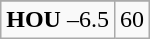<table class="wikitable">
<tr align="center">
</tr>
<tr align="center">
<td><strong>HOU</strong> –6.5</td>
<td>60</td>
</tr>
</table>
